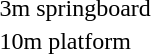<table>
<tr>
<td>3m springboard</td>
<td></td>
<td></td>
<td></td>
</tr>
<tr>
<td>10m platform</td>
<td></td>
<td></td>
<td></td>
</tr>
</table>
